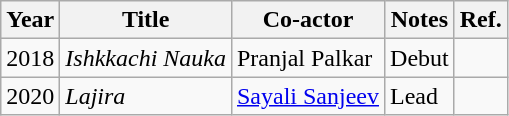<table class="wikitable">
<tr>
<th>Year</th>
<th>Title</th>
<th>Co-actor</th>
<th>Notes</th>
<th>Ref.</th>
</tr>
<tr>
<td>2018</td>
<td><em>Ishkkachi Nauka</em></td>
<td>Pranjal Palkar</td>
<td>Debut</td>
<td></td>
</tr>
<tr>
<td>2020</td>
<td><em>Lajira</em></td>
<td><a href='#'>Sayali Sanjeev</a></td>
<td>Lead</td>
<td></td>
</tr>
</table>
